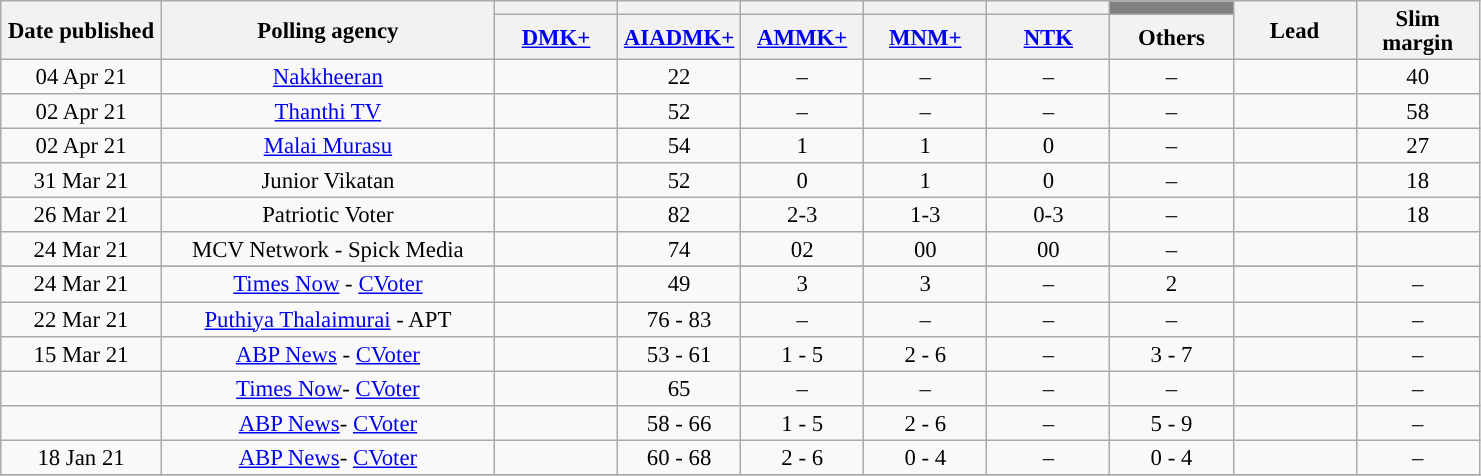<table class="wikitable sortable" style="text-align:center;font-size:95%;line-height:16px">
<tr>
<th rowspan="2" width="100px">Date published</th>
<th rowspan="2" width="215px">Polling agency</th>
<th style="background:"></th>
<th style="background:"></th>
<th style="text-align:center; background:"></th>
<th style="text-align:center; background:"></th>
<th style="text-align:center; background:"></th>
<td style="background:gray;"></td>
<th rowspan="2" width="75px">Lead</th>
<th rowspan="2" width="75px">Slim margin</th>
</tr>
<tr>
<th style="width:75px;"><a href='#'>DMK+</a></th>
<th style="width:75px;"><a href='#'>AIADMK+</a></th>
<th style="width:75px;"><a href='#'>AMMK+</a></th>
<th style="width:75px;"><a href='#'>MNM+</a></th>
<th style="width:75px;"><a href='#'>NTK</a></th>
<th style="width:75px;">Others</th>
</tr>
<tr>
<td>04 Apr 21</td>
<td><a href='#'>Nakkheeran</a></td>
<td style="background:"><strong></strong></td>
<td>22</td>
<td>–</td>
<td>–</td>
<td>–</td>
<td>–</td>
<td style="background:"><strong></strong></td>
<td>40</td>
</tr>
<tr>
<td>02 Apr 21</td>
<td><a href='#'>Thanthi TV</a></td>
<td style="background:"><strong></strong></td>
<td>52</td>
<td>–</td>
<td>–</td>
<td>–</td>
<td>–</td>
<td style="background:"><strong></strong></td>
<td>58</td>
</tr>
<tr>
<td>02 Apr 21</td>
<td><a href='#'>Malai Murasu</a></td>
<td style="background:"><strong></strong></td>
<td>54</td>
<td>1</td>
<td>1</td>
<td>0</td>
<td>–</td>
<td style="background:"><strong></strong></td>
<td>27</td>
</tr>
<tr>
<td>31 Mar 21</td>
<td>Junior Vikatan</td>
<td style="background:"><strong></strong></td>
<td>52</td>
<td>0</td>
<td>1</td>
<td>0</td>
<td>–</td>
<td style="background:"><strong></strong></td>
<td>18</td>
</tr>
<tr>
<td>26 Mar 21</td>
<td>Patriotic Voter</td>
<td style="background:"><strong></strong></td>
<td>82</td>
<td>2-3</td>
<td>1-3</td>
<td>0-3</td>
<td>–</td>
<td style="background:"><strong></strong></td>
<td>18</td>
</tr>
<tr>
<td>24 Mar 21</td>
<td>MCV Network - Spick Media</td>
<td style="background:"><strong></strong></td>
<td>74</td>
<td>02</td>
<td>00</td>
<td>00</td>
<td>–</td>
<td style="background:"><strong></strong></td>
</tr>
<tr>
</tr>
<tr>
<td>24 Mar 21</td>
<td><a href='#'>Times Now</a> - <a href='#'>CVoter</a></td>
<td style="background:"><strong></strong></td>
<td>49</td>
<td>3</td>
<td>3</td>
<td>–</td>
<td>2</td>
<td style="background:"><strong></strong></td>
<td>–</td>
</tr>
<tr>
<td>22 Mar 21</td>
<td><a href='#'>Puthiya Thalaimurai</a> - APT</td>
<td style="background:"><strong></strong></td>
<td>76 - 83</td>
<td>–</td>
<td>–</td>
<td>–</td>
<td>–</td>
<td style="background:"><strong></strong></td>
<td>–</td>
</tr>
<tr>
<td>15 Mar 21</td>
<td><a href='#'>ABP News</a> - <a href='#'>CVoter</a></td>
<td style="background:"><strong></strong></td>
<td>53 - 61</td>
<td>1 - 5</td>
<td>2 - 6</td>
<td>–</td>
<td>3 - 7</td>
<td style="background:"><strong></strong></td>
<td>–</td>
</tr>
<tr>
<td></td>
<td><a href='#'>Times Now</a>- <a href='#'>CVoter</a></td>
<td style="background:"><strong></strong></td>
<td>65</td>
<td>–</td>
<td>–</td>
<td>–</td>
<td>–</td>
<td style="background:"><strong></strong></td>
<td>–</td>
</tr>
<tr>
<td></td>
<td><a href='#'>ABP News</a>- <a href='#'>CVoter</a></td>
<td style="background:"><strong></strong></td>
<td>58 - 66</td>
<td>1 - 5</td>
<td>2 - 6</td>
<td>–</td>
<td>5 - 9</td>
<td style="background:"><strong></strong></td>
<td>–</td>
</tr>
<tr>
<td>18 Jan 21</td>
<td><a href='#'>ABP News</a>- <a href='#'>CVoter</a></td>
<td style="background:"><strong></strong></td>
<td>60 - 68</td>
<td>2 - 6</td>
<td>0 - 4</td>
<td>–</td>
<td>0 - 4</td>
<td style="background:"><strong></strong></td>
<td>–</td>
</tr>
<tr>
</tr>
</table>
